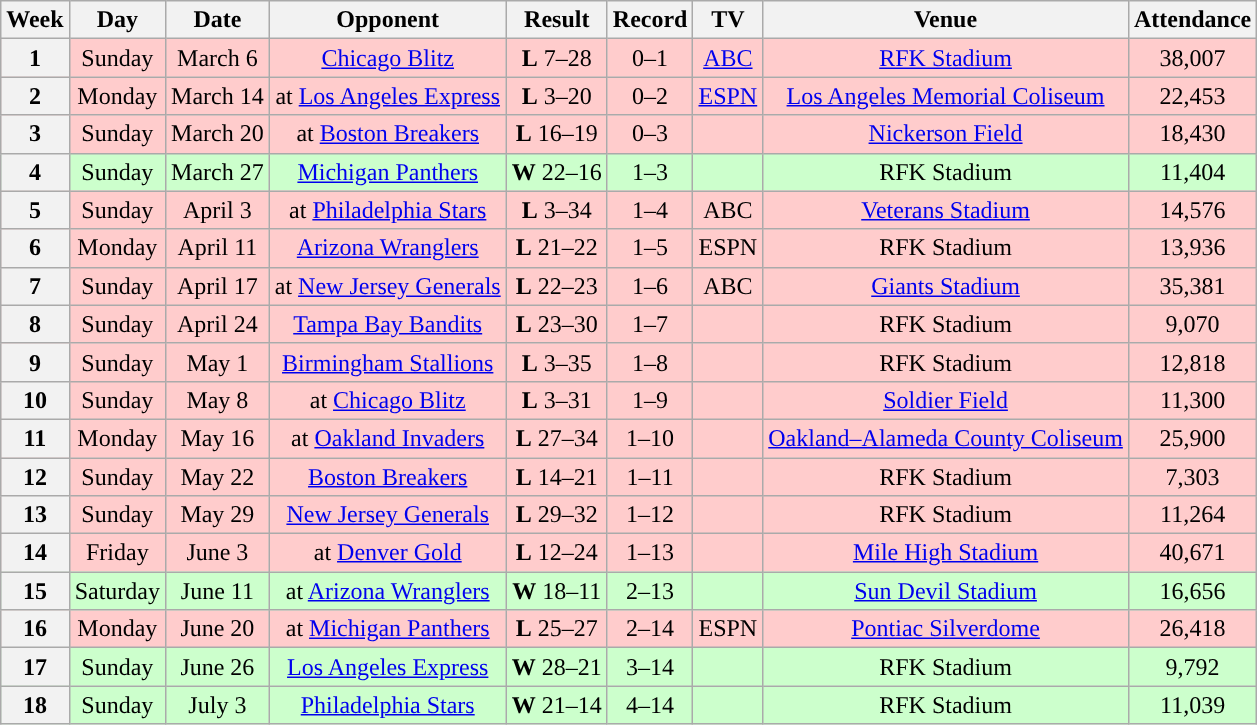<table class="wikitable" style="text-align:center">
<tr>
<th>Week</th>
<th>Day</th>
<th>Date</th>
<th>Opponent</th>
<th>Result</th>
<th>Record</th>
<th>TV</th>
<th>Venue</th>
<th>Attendance</th>
</tr>
<tr style="background:#fcc">
<th>1</th>
<td>Sunday</td>
<td>March 6</td>
<td><a href='#'>Chicago Blitz</a></td>
<td><strong>L</strong> 7–28</td>
<td>0–1</td>
<td><a href='#'>ABC</a></td>
<td><a href='#'>RFK Stadium</a></td>
<td>38,007</td>
</tr>
<tr style="background:#fcc">
<th>2</th>
<td>Monday</td>
<td>March 14</td>
<td>at <a href='#'>Los Angeles Express</a></td>
<td><strong>L</strong> 3–20</td>
<td>0–2</td>
<td><a href='#'>ESPN</a></td>
<td><a href='#'>Los Angeles Memorial Coliseum</a></td>
<td>22,453</td>
</tr>
<tr style="background:#fcc">
<th>3</th>
<td>Sunday</td>
<td>March 20</td>
<td>at <a href='#'>Boston Breakers</a></td>
<td><strong>L</strong> 16–19</td>
<td>0–3</td>
<td></td>
<td><a href='#'>Nickerson Field</a></td>
<td>18,430</td>
</tr>
<tr style="background:#cfc">
<th>4</th>
<td>Sunday</td>
<td>March 27</td>
<td><a href='#'>Michigan Panthers</a></td>
<td><strong>W</strong> 22–16 </td>
<td>1–3</td>
<td></td>
<td>RFK Stadium</td>
<td>11,404</td>
</tr>
<tr style="background:#fcc">
<th>5</th>
<td>Sunday</td>
<td>April 3</td>
<td>at <a href='#'>Philadelphia Stars</a></td>
<td><strong>L</strong> 3–34</td>
<td>1–4</td>
<td>ABC</td>
<td><a href='#'>Veterans Stadium</a></td>
<td>14,576</td>
</tr>
<tr style="background:#fcc">
<th>6</th>
<td>Monday</td>
<td>April 11</td>
<td><a href='#'>Arizona Wranglers</a></td>
<td><strong>L</strong> 21–22</td>
<td>1–5</td>
<td>ESPN</td>
<td>RFK Stadium</td>
<td>13,936</td>
</tr>
<tr style="background:#fcc">
<th>7</th>
<td>Sunday</td>
<td>April 17</td>
<td>at <a href='#'>New Jersey Generals</a></td>
<td><strong>L</strong> 22–23</td>
<td>1–6</td>
<td>ABC</td>
<td><a href='#'>Giants Stadium</a></td>
<td>35,381</td>
</tr>
<tr style="background:#fcc">
<th>8</th>
<td>Sunday</td>
<td>April 24</td>
<td><a href='#'>Tampa Bay Bandits</a></td>
<td><strong>L</strong> 23–30</td>
<td>1–7</td>
<td></td>
<td>RFK Stadium</td>
<td>9,070</td>
</tr>
<tr style="background:#fcc">
<th>9</th>
<td>Sunday</td>
<td>May 1</td>
<td><a href='#'>Birmingham Stallions</a></td>
<td><strong>L</strong> 3–35</td>
<td>1–8</td>
<td></td>
<td>RFK Stadium</td>
<td>12,818</td>
</tr>
<tr style="background:#fcc">
<th>10</th>
<td>Sunday</td>
<td>May 8</td>
<td>at <a href='#'>Chicago Blitz</a></td>
<td><strong>L</strong> 3–31</td>
<td>1–9</td>
<td></td>
<td><a href='#'>Soldier Field</a></td>
<td>11,300</td>
</tr>
<tr style="background:#fcc">
<th>11</th>
<td>Monday</td>
<td>May 16</td>
<td>at <a href='#'>Oakland Invaders</a></td>
<td><strong>L</strong> 27–34</td>
<td>1–10</td>
<td></td>
<td><a href='#'>Oakland–Alameda County Coliseum</a></td>
<td>25,900</td>
</tr>
<tr style="background:#fcc">
<th>12</th>
<td>Sunday</td>
<td>May 22</td>
<td><a href='#'>Boston Breakers</a></td>
<td><strong>L</strong> 14–21</td>
<td>1–11</td>
<td></td>
<td>RFK Stadium</td>
<td>7,303</td>
</tr>
<tr style="background:#fcc">
<th>13</th>
<td>Sunday</td>
<td>May 29</td>
<td><a href='#'>New Jersey Generals</a></td>
<td><strong>L</strong> 29–32</td>
<td>1–12</td>
<td></td>
<td>RFK Stadium</td>
<td>11,264</td>
</tr>
<tr style="background:#fcc">
<th>14</th>
<td>Friday</td>
<td>June 3</td>
<td>at <a href='#'>Denver Gold</a></td>
<td><strong>L</strong> 12–24</td>
<td>1–13</td>
<td></td>
<td><a href='#'>Mile High Stadium</a></td>
<td>40,671</td>
</tr>
<tr style="background:#cfc">
<th>15</th>
<td>Saturday</td>
<td>June 11</td>
<td>at <a href='#'>Arizona Wranglers</a></td>
<td><strong>W</strong> 18–11</td>
<td>2–13</td>
<td></td>
<td><a href='#'>Sun Devil Stadium</a></td>
<td>16,656</td>
</tr>
<tr style="background:#fcc">
<th>16</th>
<td>Monday</td>
<td>June 20</td>
<td>at <a href='#'>Michigan Panthers</a></td>
<td><strong>L</strong> 25–27</td>
<td>2–14</td>
<td>ESPN</td>
<td><a href='#'>Pontiac Silverdome</a></td>
<td>26,418</td>
</tr>
<tr style="background:#cfc">
<th>17</th>
<td>Sunday</td>
<td>June 26</td>
<td><a href='#'>Los Angeles Express</a></td>
<td><strong>W</strong> 28–21</td>
<td>3–14</td>
<td></td>
<td>RFK Stadium</td>
<td>9,792</td>
</tr>
<tr style="background:#cfc">
<th>18</th>
<td>Sunday</td>
<td>July 3</td>
<td><a href='#'>Philadelphia Stars</a></td>
<td><strong>W</strong> 21–14</td>
<td>4–14</td>
<td></td>
<td>RFK Stadium</td>
<td>11,039</td>
</tr>
</table>
